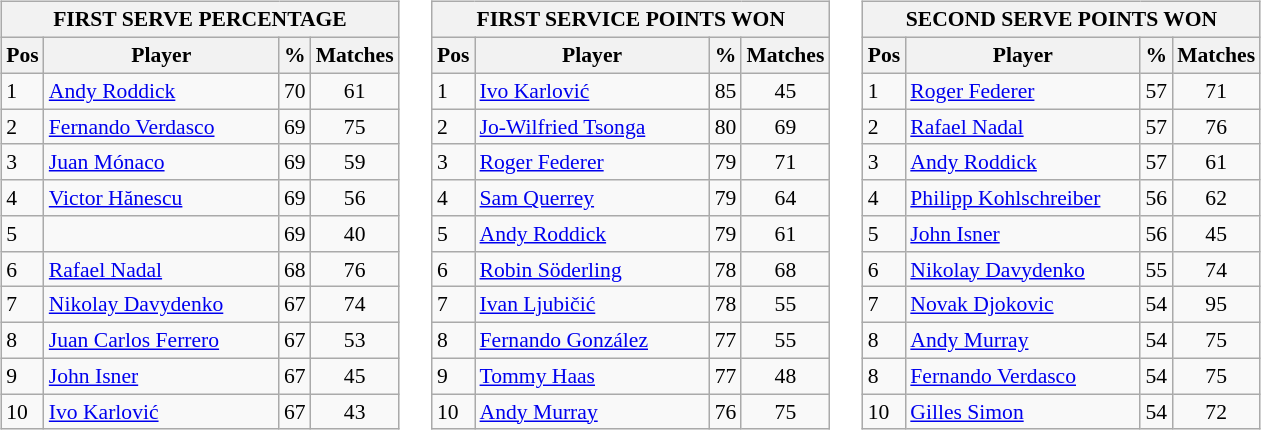<table>
<tr>
<td valign=top width=33% align=left><br><table class="wikitable" style="font-size:90%">
<tr>
<th colspan="4">FIRST SERVE PERCENTAGE</th>
</tr>
<tr>
<th>Pos</th>
<th width="150">Player</th>
<th>%</th>
<th>Matches</th>
</tr>
<tr>
<td>1</td>
<td> <a href='#'>Andy Roddick</a></td>
<td>70</td>
<td align=center>61</td>
</tr>
<tr>
<td>2</td>
<td> <a href='#'>Fernando Verdasco</a></td>
<td>69</td>
<td align=center>75</td>
</tr>
<tr>
<td>3</td>
<td> <a href='#'>Juan Mónaco</a></td>
<td>69</td>
<td align=center>59</td>
</tr>
<tr>
<td>4</td>
<td> <a href='#'>Victor Hănescu</a></td>
<td>69</td>
<td align=center>56</td>
</tr>
<tr>
<td>5</td>
<td></td>
<td>69</td>
<td align=center>40</td>
</tr>
<tr>
<td>6</td>
<td> <a href='#'>Rafael Nadal</a></td>
<td>68</td>
<td align=center>76</td>
</tr>
<tr>
<td>7</td>
<td> <a href='#'>Nikolay Davydenko</a></td>
<td>67</td>
<td align=center>74</td>
</tr>
<tr>
<td>8</td>
<td> <a href='#'>Juan Carlos Ferrero</a></td>
<td>67</td>
<td align=center>53</td>
</tr>
<tr>
<td>9</td>
<td> <a href='#'>John Isner</a></td>
<td>67</td>
<td align=center>45</td>
</tr>
<tr>
<td>10</td>
<td> <a href='#'>Ivo Karlović</a></td>
<td>67</td>
<td align=center>43</td>
</tr>
</table>
</td>
<td valign=top width=33% align=left><br><table class="wikitable" style="font-size:90%">
<tr>
<th colspan="4">FIRST SERVICE POINTS WON</th>
</tr>
<tr>
<th>Pos</th>
<th width="150">Player</th>
<th>%</th>
<th>Matches</th>
</tr>
<tr>
<td>1</td>
<td> <a href='#'>Ivo Karlović</a></td>
<td>85</td>
<td align=center>45</td>
</tr>
<tr>
<td>2</td>
<td> <a href='#'>Jo-Wilfried Tsonga</a></td>
<td>80</td>
<td align=center>69</td>
</tr>
<tr>
<td>3</td>
<td> <a href='#'>Roger Federer</a></td>
<td>79</td>
<td align=center>71</td>
</tr>
<tr>
<td>4</td>
<td> <a href='#'>Sam Querrey</a></td>
<td>79</td>
<td align=center>64</td>
</tr>
<tr>
<td>5</td>
<td> <a href='#'>Andy Roddick</a></td>
<td>79</td>
<td align=center>61</td>
</tr>
<tr>
<td>6</td>
<td> <a href='#'>Robin Söderling</a></td>
<td>78</td>
<td align=center>68</td>
</tr>
<tr>
<td>7</td>
<td> <a href='#'>Ivan Ljubičić</a></td>
<td>78</td>
<td align=center>55</td>
</tr>
<tr>
<td>8</td>
<td> <a href='#'>Fernando González</a></td>
<td>77</td>
<td align=center>55</td>
</tr>
<tr>
<td>9</td>
<td> <a href='#'>Tommy Haas</a></td>
<td>77</td>
<td align=center>48</td>
</tr>
<tr>
<td>10</td>
<td> <a href='#'>Andy Murray</a></td>
<td>76</td>
<td align=center>75</td>
</tr>
</table>
</td>
<td valign=top width=33% align=left><br><table class="wikitable" style="font-size:90%">
<tr>
<th colspan="4">SECOND SERVE POINTS WON</th>
</tr>
<tr>
<th>Pos</th>
<th width="150">Player</th>
<th>%</th>
<th>Matches</th>
</tr>
<tr>
<td>1</td>
<td> <a href='#'>Roger Federer</a></td>
<td>57</td>
<td align=center>71</td>
</tr>
<tr>
<td>2</td>
<td> <a href='#'>Rafael Nadal</a></td>
<td>57</td>
<td align=center>76</td>
</tr>
<tr>
<td>3</td>
<td> <a href='#'>Andy Roddick</a></td>
<td>57</td>
<td align=center>61</td>
</tr>
<tr>
<td>4</td>
<td> <a href='#'>Philipp Kohlschreiber</a></td>
<td>56</td>
<td align=center>62</td>
</tr>
<tr>
<td>5</td>
<td> <a href='#'>John Isner</a></td>
<td>56</td>
<td align=center>45</td>
</tr>
<tr>
<td>6</td>
<td> <a href='#'>Nikolay Davydenko</a></td>
<td>55</td>
<td align=center>74</td>
</tr>
<tr>
<td>7</td>
<td> <a href='#'>Novak Djokovic</a></td>
<td>54</td>
<td align=center>95</td>
</tr>
<tr>
<td>8</td>
<td> <a href='#'>Andy Murray</a></td>
<td>54</td>
<td align=center>75</td>
</tr>
<tr>
<td>8</td>
<td> <a href='#'>Fernando Verdasco</a></td>
<td>54</td>
<td align=center>75</td>
</tr>
<tr>
<td>10</td>
<td> <a href='#'>Gilles Simon</a></td>
<td>54</td>
<td align=center>72</td>
</tr>
</table>
</td>
</tr>
</table>
